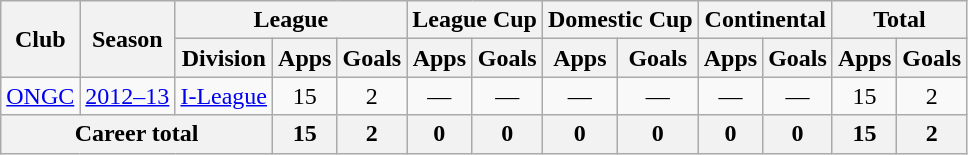<table class="wikitable" style="text-align: center;">
<tr>
<th rowspan="2">Club</th>
<th rowspan="2">Season</th>
<th colspan="3">League</th>
<th colspan="2">League Cup</th>
<th colspan="2">Domestic Cup</th>
<th colspan="2">Continental</th>
<th colspan="2">Total</th>
</tr>
<tr>
<th>Division</th>
<th>Apps</th>
<th>Goals</th>
<th>Apps</th>
<th>Goals</th>
<th>Apps</th>
<th>Goals</th>
<th>Apps</th>
<th>Goals</th>
<th>Apps</th>
<th>Goals</th>
</tr>
<tr>
<td rowspan="1"><a href='#'>ONGC</a></td>
<td><a href='#'>2012–13</a></td>
<td><a href='#'>I-League</a></td>
<td>15</td>
<td>2</td>
<td>—</td>
<td>—</td>
<td>—</td>
<td>—</td>
<td>—</td>
<td>—</td>
<td>15</td>
<td>2</td>
</tr>
<tr>
<th colspan="3">Career total</th>
<th>15</th>
<th>2</th>
<th>0</th>
<th>0</th>
<th>0</th>
<th>0</th>
<th>0</th>
<th>0</th>
<th>15</th>
<th>2</th>
</tr>
</table>
